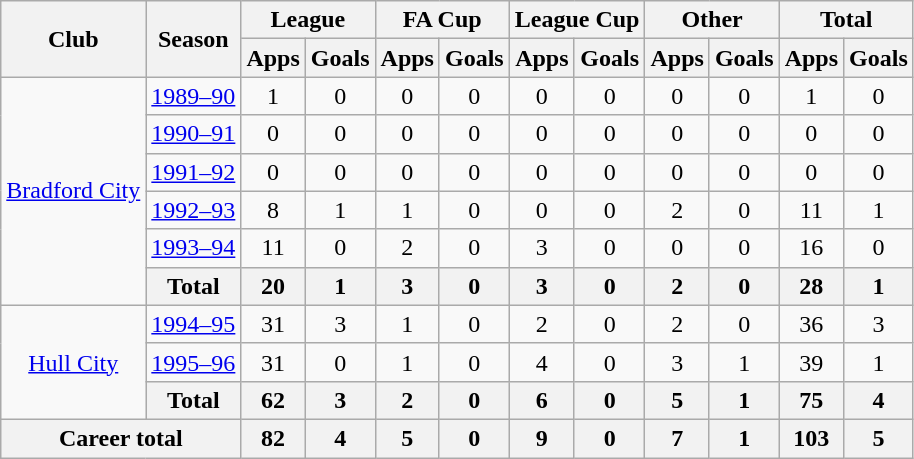<table class="wikitable" style="text-align: center;">
<tr>
<th rowspan="2">Club</th>
<th rowspan="2">Season</th>
<th colspan="2">League</th>
<th colspan="2">FA Cup</th>
<th colspan="2">League Cup</th>
<th colspan="2">Other</th>
<th colspan="2">Total</th>
</tr>
<tr>
<th>Apps</th>
<th>Goals</th>
<th>Apps</th>
<th>Goals</th>
<th>Apps</th>
<th>Goals</th>
<th>Apps</th>
<th>Goals</th>
<th>Apps</th>
<th>Goals</th>
</tr>
<tr>
<td rowspan="6"><a href='#'>Bradford City</a></td>
<td><a href='#'>1989–90</a></td>
<td>1</td>
<td>0</td>
<td>0</td>
<td>0</td>
<td>0</td>
<td>0</td>
<td>0</td>
<td>0</td>
<td>1</td>
<td>0</td>
</tr>
<tr>
<td><a href='#'>1990–91</a></td>
<td>0</td>
<td>0</td>
<td>0</td>
<td>0</td>
<td>0</td>
<td>0</td>
<td>0</td>
<td>0</td>
<td>0</td>
<td>0</td>
</tr>
<tr>
<td><a href='#'>1991–92</a></td>
<td>0</td>
<td>0</td>
<td>0</td>
<td>0</td>
<td>0</td>
<td>0</td>
<td>0</td>
<td>0</td>
<td>0</td>
<td>0</td>
</tr>
<tr>
<td><a href='#'>1992–93</a></td>
<td>8</td>
<td>1</td>
<td>1</td>
<td>0</td>
<td>0</td>
<td>0</td>
<td>2</td>
<td>0</td>
<td>11</td>
<td>1</td>
</tr>
<tr>
<td><a href='#'>1993–94</a></td>
<td>11</td>
<td>0</td>
<td>2</td>
<td>0</td>
<td>3</td>
<td>0</td>
<td>0</td>
<td>0</td>
<td>16</td>
<td>0</td>
</tr>
<tr>
<th>Total</th>
<th>20</th>
<th>1</th>
<th>3</th>
<th>0</th>
<th>3</th>
<th>0</th>
<th>2</th>
<th>0</th>
<th>28</th>
<th>1</th>
</tr>
<tr>
<td rowspan="3"><a href='#'>Hull City</a></td>
<td><a href='#'>1994–95</a></td>
<td>31</td>
<td>3</td>
<td>1</td>
<td>0</td>
<td>2</td>
<td>0</td>
<td>2</td>
<td>0</td>
<td>36</td>
<td>3</td>
</tr>
<tr>
<td><a href='#'>1995–96</a></td>
<td>31</td>
<td>0</td>
<td>1</td>
<td>0</td>
<td>4</td>
<td>0</td>
<td>3</td>
<td>1</td>
<td>39</td>
<td>1</td>
</tr>
<tr>
<th>Total</th>
<th>62</th>
<th>3</th>
<th>2</th>
<th>0</th>
<th>6</th>
<th>0</th>
<th>5</th>
<th>1</th>
<th>75</th>
<th>4</th>
</tr>
<tr>
<th colspan="2">Career total</th>
<th>82</th>
<th>4</th>
<th>5</th>
<th>0</th>
<th>9</th>
<th>0</th>
<th>7</th>
<th>1</th>
<th>103</th>
<th>5</th>
</tr>
</table>
